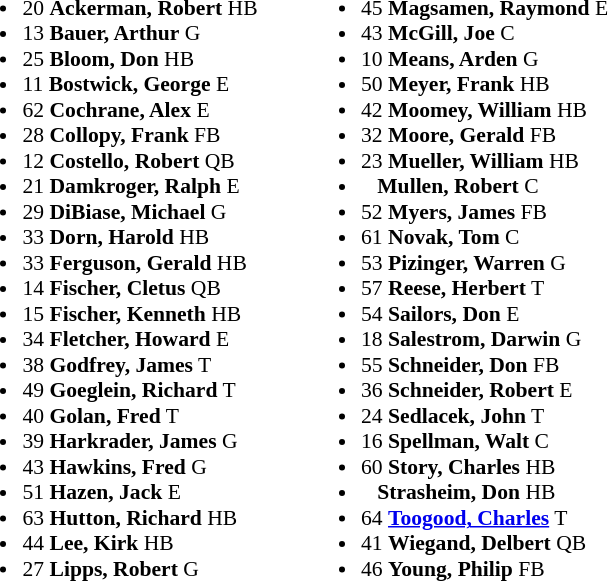<table class="toccolours" style="border-collapse:collapse; font-size:90%;">
<tr>
<td colspan="7" align="center"></td>
</tr>
<tr>
<td valign="top"><br><ul><li>20 <strong>Ackerman, Robert</strong> HB</li><li>13 <strong>Bauer, Arthur</strong> G</li><li>25 <strong>Bloom, Don</strong> HB</li><li>11 <strong>Bostwick, George</strong> E</li><li>62 <strong>Cochrane, Alex</strong> E</li><li>28 <strong>Collopy, Frank</strong> FB</li><li>12 <strong>Costello, Robert</strong> QB</li><li>21 <strong>Damkroger, Ralph</strong> E</li><li>29 <strong>DiBiase, Michael</strong> G</li><li>33 <strong>Dorn, Harold</strong> HB</li><li>33 <strong>Ferguson, Gerald</strong> HB</li><li>14 <strong>Fischer, Cletus</strong> QB</li><li>15 <strong>Fischer, Kenneth</strong> HB</li><li>34 <strong>Fletcher, Howard</strong> E</li><li>38 <strong>Godfrey, James</strong> T</li><li>49 <strong>Goeglein, Richard</strong> T</li><li>40 <strong>Golan, Fred</strong> T</li><li>39 <strong>Harkrader, James</strong> G</li><li>43 <strong>Hawkins, Fred</strong> G</li><li>51 <strong>Hazen, Jack</strong> E</li><li>63 <strong>Hutton, Richard</strong> HB</li><li>44 <strong>Lee, Kirk</strong> HB</li><li>27 <strong>Lipps, Robert</strong> G</li></ul></td>
<td width="25"> </td>
<td valign="top"><br><ul><li>45 <strong>Magsamen, Raymond</strong> E</li><li>43 <strong>McGill, Joe</strong> C</li><li>10 <strong>Means, Arden</strong> G</li><li>50 <strong>Meyer, Frank</strong> HB</li><li>42 <strong>Moomey, William</strong> HB</li><li>32 <strong>Moore, Gerald</strong> FB</li><li>23 <strong>Mueller, William</strong> HB</li><li>   <strong>Mullen, Robert</strong> C</li><li>52 <strong>Myers, James</strong> FB</li><li>61 <strong>Novak, Tom</strong> C</li><li>53 <strong>Pizinger, Warren</strong> G</li><li>57 <strong>Reese, Herbert</strong> T</li><li>54 <strong>Sailors, Don</strong> E</li><li>18 <strong>Salestrom, Darwin</strong> G</li><li>55 <strong>Schneider, Don</strong> FB</li><li>36 <strong>Schneider, Robert</strong> E</li><li>24 <strong>Sedlacek, John</strong> T</li><li>16 <strong>Spellman, Walt</strong> C</li><li>60 <strong>Story, Charles</strong> HB</li><li>   <strong>Strasheim, Don</strong> HB</li><li>64 <strong><a href='#'>Toogood, Charles</a></strong> T</li><li>41 <strong>Wiegand, Delbert</strong> QB</li><li>46 <strong>Young, Philip</strong> FB</li></ul></td>
</tr>
</table>
